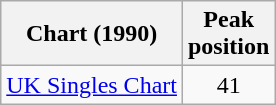<table class="wikitable sortable">
<tr>
<th>Chart (1990)</th>
<th>Peak<br>position</th>
</tr>
<tr>
<td align="left"><a href='#'>UK Singles Chart</a></td>
<td style="text-align:center;">41</td>
</tr>
</table>
